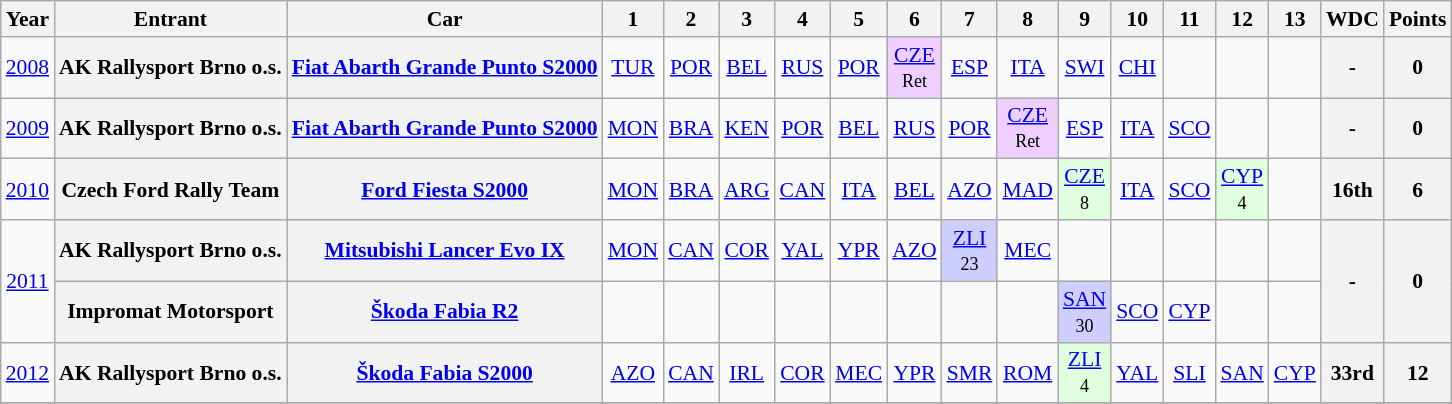<table class="wikitable" border="1" style="text-align:center; font-size:90%;">
<tr>
<th>Year</th>
<th>Entrant</th>
<th>Car</th>
<th>1</th>
<th>2</th>
<th>3</th>
<th>4</th>
<th>5</th>
<th>6</th>
<th>7</th>
<th>8</th>
<th>9</th>
<th>10</th>
<th>11</th>
<th>12</th>
<th>13</th>
<th>WDC</th>
<th>Points</th>
</tr>
<tr>
<td><a href='#'>2008</a></td>
<th> AK Rallysport Brno o.s.</th>
<th><a href='#'>Fiat Abarth Grande Punto S2000</a></th>
<td><a href='#'>TUR</a></td>
<td><a href='#'>POR</a></td>
<td><a href='#'>BEL</a></td>
<td><a href='#'>RUS</a></td>
<td><a href='#'>POR</a></td>
<td style="background:#EFCFFF;"><a href='#'>CZE</a><br><small>Ret</small></td>
<td><a href='#'>ESP</a></td>
<td><a href='#'>ITA</a></td>
<td><a href='#'>SWI</a></td>
<td><a href='#'>CHI</a></td>
<td></td>
<td></td>
<td></td>
<th>-</th>
<th>0</th>
</tr>
<tr>
<td><a href='#'>2009</a></td>
<th> AK Rallysport Brno o.s.</th>
<th><a href='#'>Fiat Abarth Grande Punto S2000</a></th>
<td><a href='#'>MON</a></td>
<td><a href='#'>BRA</a></td>
<td><a href='#'>KEN</a></td>
<td><a href='#'>POR</a></td>
<td><a href='#'>BEL</a></td>
<td><a href='#'>RUS</a></td>
<td><a href='#'>POR</a></td>
<td style="background:#EFCFFF;"><a href='#'>CZE</a><br><small>Ret</small></td>
<td><a href='#'>ESP</a></td>
<td><a href='#'>ITA</a></td>
<td><a href='#'>SCO</a></td>
<td></td>
<td></td>
<th>-</th>
<th>0</th>
</tr>
<tr>
<td><a href='#'>2010</a></td>
<th> Czech Ford Rally Team</th>
<th><a href='#'>Ford Fiesta S2000</a></th>
<td><a href='#'>MON</a></td>
<td><a href='#'>BRA</a></td>
<td><a href='#'>ARG</a></td>
<td><a href='#'>CAN</a></td>
<td><a href='#'>ITA</a></td>
<td><a href='#'>BEL</a></td>
<td><a href='#'>AZO</a></td>
<td><a href='#'>MAD</a></td>
<td style="background:#DFFFDF;"><a href='#'>CZE</a><br><small>8</small></td>
<td><a href='#'>ITA</a></td>
<td><a href='#'>SCO</a></td>
<td style="background:#DFFFDF;"><a href='#'>CYP</a><br><small>4</small></td>
<td></td>
<th>16th</th>
<th>6</th>
</tr>
<tr>
<td rowspan=2><a href='#'>2011</a></td>
<th> AK Rallysport Brno o.s.</th>
<th><a href='#'>Mitsubishi Lancer Evo IX</a></th>
<td><a href='#'>MON</a></td>
<td><a href='#'>CAN</a></td>
<td><a href='#'>COR</a></td>
<td><a href='#'>YAL</a></td>
<td><a href='#'>YPR</a></td>
<td><a href='#'>AZO</a></td>
<td style="background:#CFCFFF;"><a href='#'>ZLI</a><br><small>23</small></td>
<td><a href='#'>MEC</a></td>
<td></td>
<td></td>
<td></td>
<td></td>
<td></td>
<th rowspan=2>-</th>
<th rowspan=2>0</th>
</tr>
<tr>
<th> Impromat Motorsport</th>
<th><a href='#'>Škoda Fabia R2</a></th>
<td></td>
<td></td>
<td></td>
<td></td>
<td></td>
<td></td>
<td></td>
<td></td>
<td style="background:#CFCFFF;"><a href='#'>SAN</a><br><small>30</small></td>
<td><a href='#'>SCO</a></td>
<td><a href='#'>CYP</a></td>
<td></td>
<td></td>
</tr>
<tr>
<td><a href='#'>2012</a></td>
<th> AK Rallysport Brno o.s.</th>
<th><a href='#'>Škoda Fabia S2000</a></th>
<td><a href='#'>AZO</a></td>
<td><a href='#'>CAN</a></td>
<td><a href='#'>IRL</a></td>
<td><a href='#'>COR</a></td>
<td><a href='#'>MEC</a></td>
<td><a href='#'>YPR</a></td>
<td><a href='#'>SMR</a></td>
<td><a href='#'>ROM</a></td>
<td style="background:#DFFFDF;"><a href='#'>ZLI</a><br><small>4</small></td>
<td><a href='#'>YAL</a></td>
<td><a href='#'>SLI</a></td>
<td><a href='#'>SAN</a></td>
<td><a href='#'>CYP</a></td>
<th>33rd</th>
<th>12</th>
</tr>
<tr>
</tr>
</table>
